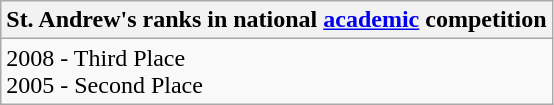<table class="wikitable">
<tr>
<th>St. Andrew's ranks in national <a href='#'>academic</a> competition</th>
</tr>
<tr>
<td>2008 - Third Place <br>2005 - Second Place</td>
</tr>
</table>
